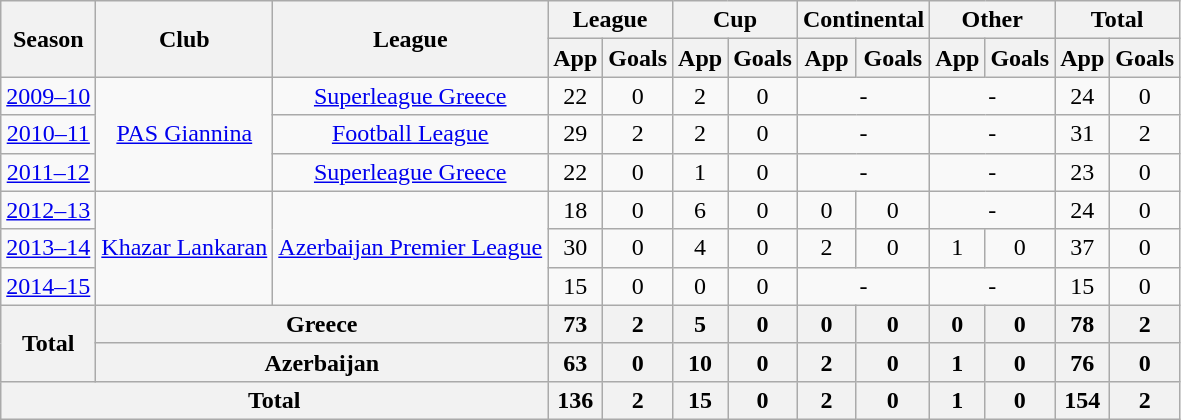<table class="wikitable">
<tr>
<th rowspan=2>Season</th>
<th ! rowspan=2>Club</th>
<th ! rowspan=2>League</th>
<th ! colspan=2>League</th>
<th ! colspan=2>Cup</th>
<th ! colspan=2>Continental</th>
<th ! colspan=2>Other</th>
<th colspan=3>Total</th>
</tr>
<tr>
<th>App</th>
<th>Goals</th>
<th>App</th>
<th>Goals</th>
<th>App</th>
<th>Goals</th>
<th>App</th>
<th>Goals</th>
<th>App</th>
<th>Goals</th>
</tr>
<tr align=center>
<td><a href='#'>2009–10</a></td>
<td rowspan="3"><a href='#'>PAS Giannina</a></td>
<td><a href='#'>Superleague Greece</a></td>
<td>22</td>
<td>0</td>
<td>2</td>
<td>0</td>
<td colspan="2">-</td>
<td colspan="2">-</td>
<td>24</td>
<td>0</td>
</tr>
<tr align=center>
<td><a href='#'>2010–11</a></td>
<td><a href='#'>Football League</a></td>
<td>29</td>
<td>2</td>
<td>2</td>
<td>0</td>
<td colspan="2">-</td>
<td colspan="2">-</td>
<td>31</td>
<td>2</td>
</tr>
<tr align=center>
<td><a href='#'>2011–12</a></td>
<td><a href='#'>Superleague Greece</a></td>
<td>22</td>
<td>0</td>
<td>1</td>
<td>0</td>
<td colspan="2">-</td>
<td colspan="2">-</td>
<td>23</td>
<td>0</td>
</tr>
<tr align=center>
<td><a href='#'>2012–13</a></td>
<td rowspan="3"><a href='#'>Khazar Lankaran</a></td>
<td rowspan="3"><a href='#'>Azerbaijan Premier League</a></td>
<td>18</td>
<td>0</td>
<td>6</td>
<td>0</td>
<td>0</td>
<td>0</td>
<td colspan="2">-</td>
<td>24</td>
<td>0</td>
</tr>
<tr align=center>
<td><a href='#'>2013–14</a></td>
<td>30</td>
<td>0</td>
<td>4</td>
<td>0</td>
<td>2</td>
<td>0</td>
<td>1</td>
<td>0</td>
<td>37</td>
<td>0</td>
</tr>
<tr align=center>
<td><a href='#'>2014–15</a></td>
<td>15</td>
<td>0</td>
<td>0</td>
<td>0</td>
<td colspan="2">-</td>
<td colspan="2">-</td>
<td>15</td>
<td>0</td>
</tr>
<tr align=center>
<th rowspan="2">Total</th>
<th colspan="2">Greece</th>
<th>73</th>
<th>2</th>
<th>5</th>
<th>0</th>
<th>0</th>
<th>0</th>
<th>0</th>
<th>0</th>
<th>78</th>
<th>2</th>
</tr>
<tr align=center>
<th colspan="2">Azerbaijan</th>
<th>63</th>
<th>0</th>
<th>10</th>
<th>0</th>
<th>2</th>
<th>0</th>
<th>1</th>
<th>0</th>
<th>76</th>
<th>0</th>
</tr>
<tr align=center>
<th colspan="3">Total</th>
<th>136</th>
<th>2</th>
<th>15</th>
<th>0</th>
<th>2</th>
<th>0</th>
<th>1</th>
<th>0</th>
<th>154</th>
<th>2</th>
</tr>
</table>
